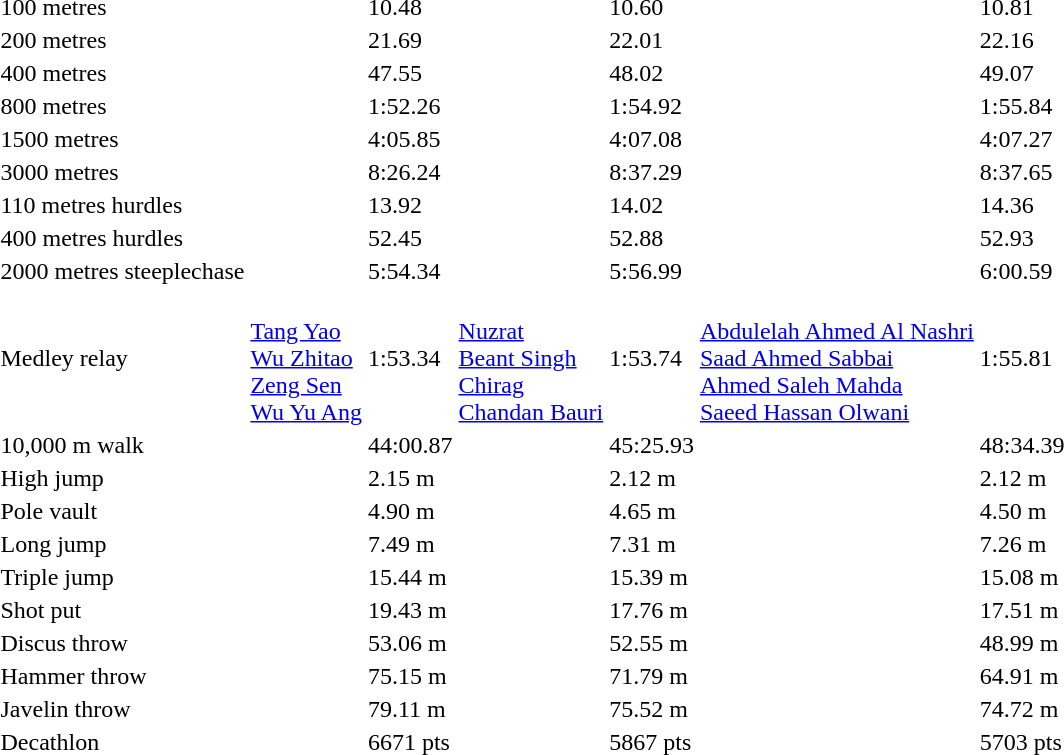<table>
<tr>
<td>100 metres</td>
<td></td>
<td>10.48</td>
<td></td>
<td>10.60</td>
<td></td>
<td>10.81</td>
</tr>
<tr>
<td>200 metres</td>
<td></td>
<td>21.69</td>
<td></td>
<td>22.01</td>
<td></td>
<td>22.16</td>
</tr>
<tr>
<td>400 metres</td>
<td></td>
<td>47.55</td>
<td></td>
<td>48.02</td>
<td></td>
<td>49.07</td>
</tr>
<tr>
<td>800 metres</td>
<td></td>
<td>1:52.26</td>
<td></td>
<td>1:54.92</td>
<td></td>
<td>1:55.84</td>
</tr>
<tr>
<td>1500 metres</td>
<td></td>
<td>4:05.85</td>
<td></td>
<td>4:07.08</td>
<td></td>
<td>4:07.27</td>
</tr>
<tr>
<td>3000 metres</td>
<td></td>
<td>8:26.24</td>
<td></td>
<td>8:37.29</td>
<td></td>
<td>8:37.65</td>
</tr>
<tr>
<td>110 metres hurdles</td>
<td></td>
<td>13.92</td>
<td></td>
<td>14.02</td>
<td></td>
<td>14.36</td>
</tr>
<tr>
<td>400 metres hurdles</td>
<td></td>
<td>52.45</td>
<td></td>
<td>52.88</td>
<td></td>
<td>52.93</td>
</tr>
<tr>
<td>2000 metres steeplechase</td>
<td></td>
<td>5:54.34</td>
<td></td>
<td>5:56.99</td>
<td></td>
<td>6:00.59</td>
</tr>
<tr>
<td>Medley relay</td>
<td><br><a href='#'>Tang Yao</a><br><a href='#'>Wu Zhitao</a><br><a href='#'>Zeng Sen</a><br><a href='#'>Wu Yu Ang</a></td>
<td>1:53.34</td>
<td><br><a href='#'>Nuzrat</a><br><a href='#'>Beant Singh</a><br><a href='#'>Chirag</a><br><a href='#'>Chandan Bauri</a></td>
<td>1:53.74</td>
<td><br><a href='#'>Abdulelah Ahmed Al Nashri</a><br><a href='#'>Saad Ahmed Sabbai</a><br><a href='#'>Ahmed Saleh Mahda</a><br><a href='#'>Saeed Hassan Olwani</a></td>
<td>1:55.81</td>
</tr>
<tr>
<td>10,000 m walk</td>
<td></td>
<td>44:00.87</td>
<td></td>
<td>45:25.93</td>
<td></td>
<td>48:34.39</td>
</tr>
<tr>
<td>High jump</td>
<td></td>
<td>2.15 m</td>
<td></td>
<td>2.12 m</td>
<td></td>
<td>2.12 m</td>
</tr>
<tr>
<td>Pole vault</td>
<td></td>
<td>4.90 m</td>
<td></td>
<td>4.65 m</td>
<td></td>
<td>4.50 m</td>
</tr>
<tr>
<td>Long jump</td>
<td></td>
<td>7.49 m</td>
<td></td>
<td>7.31 m</td>
<td></td>
<td>7.26 m</td>
</tr>
<tr>
<td>Triple jump</td>
<td></td>
<td>15.44 m</td>
<td></td>
<td>15.39 m</td>
<td></td>
<td>15.08 m</td>
</tr>
<tr>
<td>Shot put</td>
<td></td>
<td>19.43 m</td>
<td></td>
<td>17.76 m</td>
<td></td>
<td>17.51 m</td>
</tr>
<tr>
<td>Discus throw</td>
<td></td>
<td>53.06 m</td>
<td></td>
<td>52.55 m</td>
<td></td>
<td>48.99 m</td>
</tr>
<tr>
<td>Hammer throw</td>
<td></td>
<td>75.15 m</td>
<td></td>
<td>71.79 m</td>
<td></td>
<td>64.91 m</td>
</tr>
<tr>
<td>Javelin throw</td>
<td></td>
<td>79.11 m</td>
<td></td>
<td>75.52 m</td>
<td></td>
<td>74.72 m</td>
</tr>
<tr>
<td>Decathlon</td>
<td></td>
<td>6671 pts</td>
<td></td>
<td>5867 pts</td>
<td></td>
<td>5703 pts</td>
</tr>
</table>
